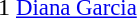<table cellspacing=0 cellpadding=0>
<tr>
<td><div>1 </div></td>
<td style="font-size: 95%"> <a href='#'>Diana Garcia</a></td>
</tr>
</table>
